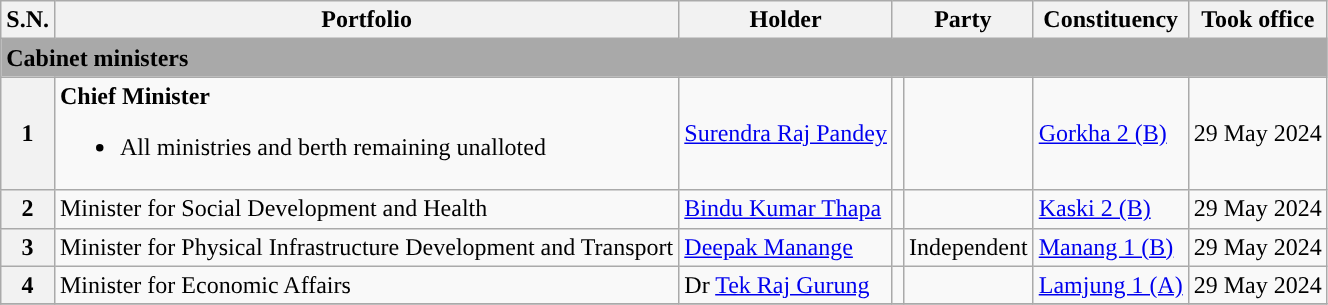<table class="wikitable">
<tr>
<th>S.N.</th>
<th>Portfolio</th>
<th>Holder</th>
<th colspan="2">Party</th>
<th>Constituency</th>
<th>Took office</th>
</tr>
<tr>
<td colspan="7" bgcolor="darkgrey"><strong>Cabinet ministers</strong></td>
</tr>
<tr>
<th>1</th>
<td><strong>Chief Minister</strong><br><ul><li>All ministries and berth remaining unalloted</li></ul></td>
<td><a href='#'>Surendra Raj Pandey</a></td>
<td></td>
<td></td>
<td><a href='#'>Gorkha 2 (B)</a></td>
<td>29 May 2024</td>
</tr>
<tr>
<th>2</th>
<td>Minister for Social Development and Health</td>
<td><a href='#'>Bindu Kumar Thapa</a></td>
<td></td>
<td></td>
<td><a href='#'>Kaski 2 (B)</a></td>
<td>29 May 2024</td>
</tr>
<tr>
<th>3</th>
<td>Minister for Physical Infrastructure Development and Transport</td>
<td><a href='#'>Deepak Manange</a></td>
<td></td>
<td>Independent</td>
<td><a href='#'>Manang 1 (B)</a></td>
<td>29 May 2024</td>
</tr>
<tr>
<th>4</th>
<td>Minister for Economic Affairs</td>
<td>Dr <a href='#'>Tek Raj Gurung</a></td>
<td></td>
<td></td>
<td><a href='#'>Lamjung 1 (A)</a></td>
<td>29 May 2024</td>
</tr>
<tr>
</tr>
</table>
